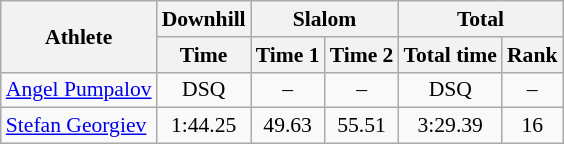<table class="wikitable" style="font-size:90%">
<tr>
<th rowspan="2">Athlete</th>
<th>Downhill</th>
<th colspan="2">Slalom</th>
<th colspan="2">Total</th>
</tr>
<tr>
<th>Time</th>
<th>Time 1</th>
<th>Time 2</th>
<th>Total time</th>
<th>Rank</th>
</tr>
<tr>
<td><a href='#'>Angel Pumpalov</a></td>
<td align="center">DSQ</td>
<td align="center">–</td>
<td align="center">–</td>
<td align="center">DSQ</td>
<td align="center">–</td>
</tr>
<tr>
<td><a href='#'>Stefan Georgiev</a></td>
<td align="center">1:44.25</td>
<td align="center">49.63</td>
<td align="center">55.51</td>
<td align="center">3:29.39</td>
<td align="center">16</td>
</tr>
</table>
